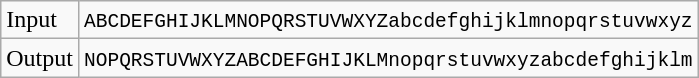<table class="wikitable">
<tr>
<td>Input</td>
<td><kbd><span>ABCDEFGHIJKLM</span><span>NOPQRSTUVWXYZ</span><span>abcdefghijklm</span><span>nopqrstuvwxyz</span></kbd></td>
</tr>
<tr>
<td>Output</td>
<td><kbd><span>NOPQRSTUVWXYZ</span><span>ABCDEFGHIJKLM</span><span>nopqrstuvwxyz</span><span>abcdefghijklm</span></kbd></td>
</tr>
</table>
